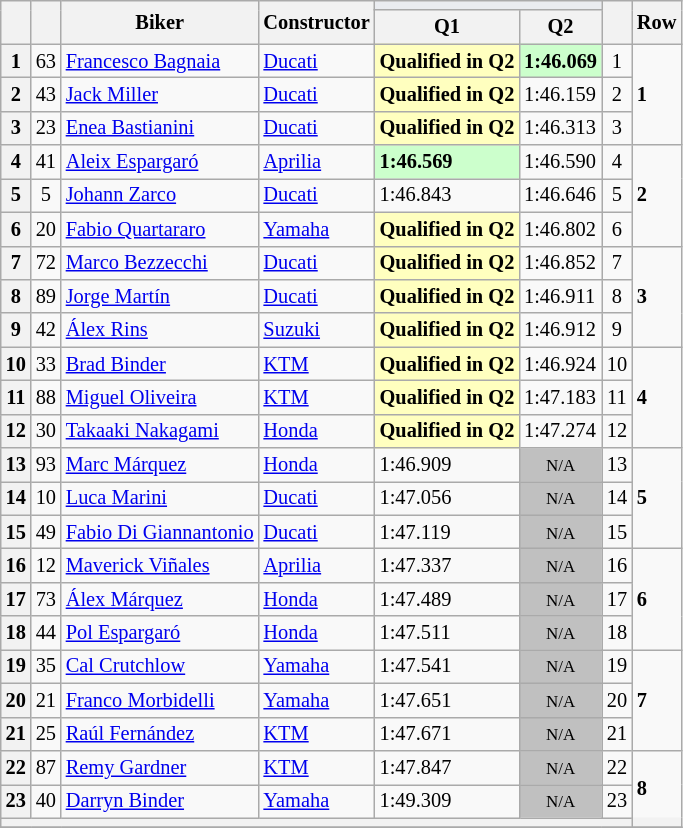<table class="wikitable sortable" style="font-size: 85%;">
<tr>
<th rowspan="2"></th>
<th rowspan="2"></th>
<th rowspan="2">Biker</th>
<th rowspan="2">Constructor</th>
<th colspan="2" style="background:#eaecf0; text-align:center;"></th>
<th rowspan="2"></th>
<th rowspan="2">Row</th>
</tr>
<tr>
<th scope="col">Q1</th>
<th scope="col">Q2</th>
</tr>
<tr>
<th scope="row">1</th>
<td align="center">63</td>
<td> <a href='#'>Francesco Bagnaia</a></td>
<td><a href='#'>Ducati</a></td>
<td style="background:#ffffbf;"><strong>Qualified in Q2</strong></td>
<td style="background:#ccffcc;"><strong>1:46.069</strong></td>
<td align="center">1</td>
<td rowspan="3"><strong>1</strong></td>
</tr>
<tr>
<th scope="row">2</th>
<td align="center">43</td>
<td> <a href='#'>Jack Miller</a></td>
<td><a href='#'>Ducati</a></td>
<td style="background:#ffffbf;"><strong>Qualified in Q2</strong></td>
<td>1:46.159</td>
<td align="center">2</td>
</tr>
<tr>
<th scope="row">3</th>
<td align="center">23</td>
<td> <a href='#'>Enea Bastianini</a></td>
<td><a href='#'>Ducati</a></td>
<td style="background:#ffffbf;"><strong>Qualified in Q2</strong></td>
<td>1:46.313</td>
<td align="center">3</td>
</tr>
<tr>
<th scope="row">4</th>
<td align="center">41</td>
<td> <a href='#'>Aleix Espargaró</a></td>
<td><a href='#'>Aprilia</a></td>
<td style="background:#ccffcc;"><strong>1:46.569</strong></td>
<td>1:46.590</td>
<td align="center">4</td>
<td rowspan="3"><strong>2</strong></td>
</tr>
<tr>
<th scope="row">5</th>
<td align="center">5</td>
<td> <a href='#'>Johann Zarco</a></td>
<td><a href='#'>Ducati</a></td>
<td>1:46.843</td>
<td>1:46.646</td>
<td align="center">5</td>
</tr>
<tr>
<th scope="row">6</th>
<td align="center">20</td>
<td> <a href='#'>Fabio Quartararo</a></td>
<td><a href='#'>Yamaha</a></td>
<td style="background:#ffffbf;"><strong>Qualified in Q2</strong></td>
<td>1:46.802</td>
<td align="center">6</td>
</tr>
<tr>
<th scope="row">7</th>
<td align="center">72</td>
<td> <a href='#'>Marco Bezzecchi</a></td>
<td><a href='#'>Ducati</a></td>
<td style="background:#ffffbf;"><strong>Qualified in Q2</strong></td>
<td>1:46.852</td>
<td align="center">7</td>
<td rowspan="3"><strong>3</strong></td>
</tr>
<tr>
<th scope="row">8</th>
<td align="center">89</td>
<td> <a href='#'>Jorge Martín</a></td>
<td><a href='#'>Ducati</a></td>
<td style="background:#ffffbf;"><strong>Qualified in Q2</strong></td>
<td>1:46.911</td>
<td align="center">8</td>
</tr>
<tr>
<th scope="row">9</th>
<td align="center">42</td>
<td> <a href='#'>Álex Rins</a></td>
<td><a href='#'>Suzuki</a></td>
<td style="background:#ffffbf;"><strong>Qualified in Q2</strong></td>
<td>1:46.912</td>
<td align="center">9</td>
</tr>
<tr>
<th scope="row">10</th>
<td align="center">33</td>
<td> <a href='#'>Brad Binder</a></td>
<td><a href='#'>KTM</a></td>
<td style="background:#ffffbf;"><strong>Qualified in Q2</strong></td>
<td>1:46.924</td>
<td align="center">10</td>
<td rowspan="3"><strong>4</strong></td>
</tr>
<tr>
<th scope="row">11</th>
<td align="center">88</td>
<td> <a href='#'>Miguel Oliveira</a></td>
<td><a href='#'>KTM</a></td>
<td style="background:#ffffbf;"><strong>Qualified in Q2</strong></td>
<td>1:47.183</td>
<td align="center">11</td>
</tr>
<tr>
<th scope="row">12</th>
<td align="center">30</td>
<td> <a href='#'>Takaaki Nakagami</a></td>
<td><a href='#'>Honda</a></td>
<td style="background:#ffffbf;"><strong>Qualified in Q2</strong></td>
<td>1:47.274</td>
<td align="center">12</td>
</tr>
<tr>
<th scope="row">13</th>
<td align="center">93</td>
<td> <a href='#'>Marc Márquez</a></td>
<td><a href='#'>Honda</a></td>
<td>1:46.909</td>
<td style="background: silver" align="center" data-sort-value="13"><small>N/A</small></td>
<td align="center">13</td>
<td rowspan="3"><strong>5</strong></td>
</tr>
<tr>
<th scope="row">14</th>
<td align="center">10</td>
<td> <a href='#'>Luca Marini</a></td>
<td><a href='#'>Ducati</a></td>
<td>1:47.056</td>
<td style="background: silver" align="center" data-sort-value="14"><small>N/A</small></td>
<td align="center">14</td>
</tr>
<tr>
<th scope="row">15</th>
<td align="center">49</td>
<td> <a href='#'>Fabio Di Giannantonio</a></td>
<td><a href='#'>Ducati</a></td>
<td>1:47.119</td>
<td style="background: silver" align="center" data-sort-value="15"><small>N/A</small></td>
<td align="center">15</td>
</tr>
<tr>
<th scope="row">16</th>
<td align="center">12</td>
<td> <a href='#'>Maverick Viñales</a></td>
<td><a href='#'>Aprilia</a></td>
<td>1:47.337</td>
<td style="background: silver" align="center" data-sort-value="16"><small>N/A</small></td>
<td align="center">16</td>
<td rowspan="3"><strong>6</strong></td>
</tr>
<tr>
<th scope="row">17</th>
<td align="center">73</td>
<td> <a href='#'>Álex Márquez</a></td>
<td><a href='#'>Honda</a></td>
<td>1:47.489</td>
<td style="background: silver" align="center" data-sort-value="17"><small>N/A</small></td>
<td align="center">17</td>
</tr>
<tr>
<th scope="row">18</th>
<td align="center">44</td>
<td> <a href='#'>Pol Espargaró</a></td>
<td><a href='#'>Honda</a></td>
<td>1:47.511</td>
<td style="background: silver" align="center" data-sort-value="18"><small>N/A</small></td>
<td align="center">18</td>
</tr>
<tr>
<th scope="row">19</th>
<td align="center">35</td>
<td> <a href='#'>Cal Crutchlow</a></td>
<td><a href='#'>Yamaha</a></td>
<td>1:47.541</td>
<td style="background: silver" align="center" data-sort-value="19"><small>N/A</small></td>
<td align="center">19</td>
<td rowspan="3"><strong>7</strong></td>
</tr>
<tr>
<th scope="row">20</th>
<td align="center">21</td>
<td> <a href='#'>Franco Morbidelli</a></td>
<td><a href='#'>Yamaha</a></td>
<td>1:47.651</td>
<td style="background: silver" align="center" data-sort-value="20"><small>N/A</small></td>
<td align="center">20</td>
</tr>
<tr>
<th scope="row">21</th>
<td align="center">25</td>
<td> <a href='#'>Raúl Fernández</a></td>
<td><a href='#'>KTM</a></td>
<td>1:47.671</td>
<td style="background: silver" align="center" data-sort-value="21"><small>N/A</small></td>
<td align="center">21</td>
</tr>
<tr>
<th scope="row">22</th>
<td align="center">87</td>
<td> <a href='#'>Remy Gardner</a></td>
<td><a href='#'>KTM</a></td>
<td>1:47.847</td>
<td style="background: silver" align="center" data-sort-value="22"><small>N/A</small></td>
<td align="center">22</td>
<td rowspan="3"><strong>8</strong></td>
</tr>
<tr>
<th scope="row">23</th>
<td align="center">40</td>
<td> <a href='#'>Darryn Binder</a></td>
<td><a href='#'>Yamaha</a></td>
<td>1:49.309</td>
<td style="background: silver" align="center" data-sort-value="23"><small>N/A</small></td>
<td align="center">23</td>
</tr>
<tr>
<th colspan="8"></th>
</tr>
<tr>
</tr>
</table>
